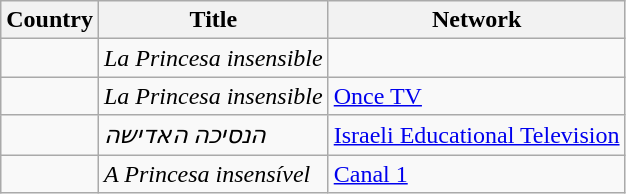<table class="wikitable">
<tr>
<th>Country</th>
<th>Title</th>
<th>Network</th>
</tr>
<tr>
<td></td>
<td><em>La Princesa insensible</em></td>
<td></td>
</tr>
<tr>
<td></td>
<td><em>La Princesa insensible</em></td>
<td><a href='#'>Once TV</a></td>
</tr>
<tr>
<td></td>
<td><em>הנסיכה האדישה</em></td>
<td><a href='#'>Israeli Educational Television</a></td>
</tr>
<tr>
<td></td>
<td><em>A Princesa insensível</em></td>
<td><a href='#'>Canal 1</a></td>
</tr>
</table>
